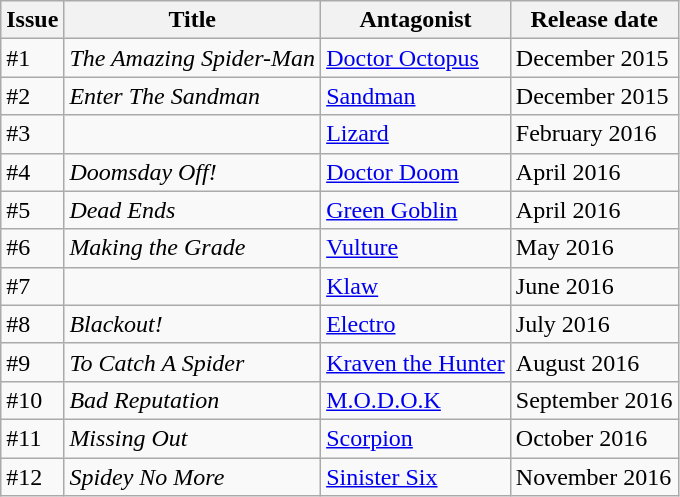<table class="wikitable">
<tr>
<th>Issue</th>
<th>Title</th>
<th>Antagonist</th>
<th>Release date</th>
</tr>
<tr>
<td>#1</td>
<td><em>The Amazing Spider-Man</em></td>
<td><a href='#'>Doctor Octopus</a></td>
<td>December 2015</td>
</tr>
<tr>
<td>#2</td>
<td><em>Enter The Sandman</em></td>
<td><a href='#'>Sandman</a></td>
<td>December 2015</td>
</tr>
<tr>
<td>#3</td>
<td></td>
<td><a href='#'>Lizard</a></td>
<td>February 2016</td>
</tr>
<tr>
<td>#4</td>
<td><em>Doomsday Off!</em></td>
<td><a href='#'>Doctor Doom</a></td>
<td>April 2016</td>
</tr>
<tr>
<td>#5</td>
<td><em>Dead Ends</em></td>
<td><a href='#'>Green Goblin</a></td>
<td>April 2016</td>
</tr>
<tr>
<td>#6</td>
<td><em>Making the Grade</em></td>
<td><a href='#'>Vulture</a></td>
<td>May 2016</td>
</tr>
<tr>
<td>#7</td>
<td></td>
<td><a href='#'>Klaw</a></td>
<td>June 2016</td>
</tr>
<tr>
<td>#8</td>
<td><em>Blackout!</em></td>
<td><a href='#'>Electro</a></td>
<td>July 2016</td>
</tr>
<tr>
<td>#9</td>
<td><em>To Catch A Spider</em></td>
<td><a href='#'>Kraven the Hunter</a></td>
<td>August 2016</td>
</tr>
<tr>
<td>#10</td>
<td><em>Bad Reputation</em></td>
<td><a href='#'>M.O.D.O.K</a></td>
<td>September 2016</td>
</tr>
<tr>
<td>#11</td>
<td><em>Missing Out</em></td>
<td><a href='#'>Scorpion</a></td>
<td>October 2016</td>
</tr>
<tr>
<td>#12</td>
<td><em>Spidey No More</em></td>
<td><a href='#'>Sinister Six</a></td>
<td>November 2016</td>
</tr>
</table>
